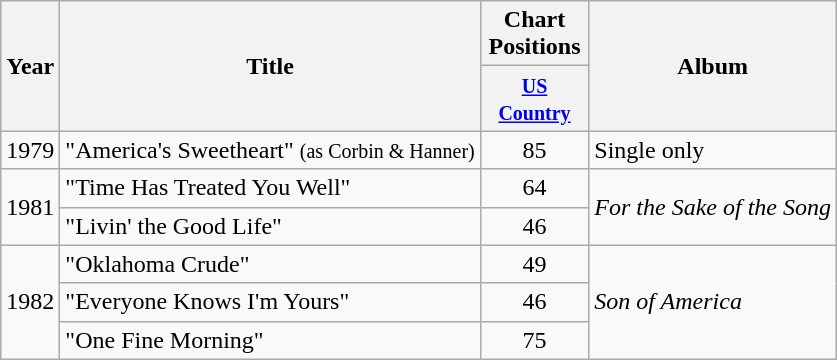<table class="wikitable">
<tr>
<th rowspan="2">Year</th>
<th rowspan="2">Title</th>
<th colspan="1">Chart Positions</th>
<th rowspan="2">Album</th>
</tr>
<tr>
<th width=65><small><a href='#'>US Country</a></small></th>
</tr>
<tr>
<td>1979</td>
<td>"America's Sweetheart" <small>(as Corbin & Hanner)</small></td>
<td align="center">85</td>
<td>Single only</td>
</tr>
<tr>
<td rowspan=2>1981</td>
<td>"Time Has Treated You Well"</td>
<td align="center">64</td>
<td rowspan=2><em>For the Sake of the Song</em></td>
</tr>
<tr>
<td>"Livin' the Good Life"</td>
<td align="center">46</td>
</tr>
<tr>
<td rowspan=3>1982</td>
<td>"Oklahoma Crude"</td>
<td align="center">49</td>
<td rowspan=3><em>Son of America</em></td>
</tr>
<tr>
<td>"Everyone Knows I'm Yours"</td>
<td align="center">46</td>
</tr>
<tr>
<td>"One Fine Morning"</td>
<td align="center">75</td>
</tr>
</table>
